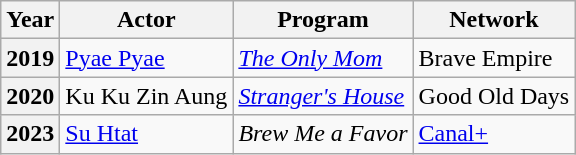<table class="wikitable plainrowheaders">
<tr>
<th>Year</th>
<th>Actor</th>
<th>Program</th>
<th>Network</th>
</tr>
<tr>
<th scope="row">2019</th>
<td><a href='#'>Pyae Pyae</a></td>
<td><em><a href='#'>The Only Mom</a></em></td>
<td>Brave Empire</td>
</tr>
<tr>
<th scope="row">2020</th>
<td>Ku Ku Zin Aung</td>
<td><em><a href='#'>Stranger's House</a></em></td>
<td>Good Old Days</td>
</tr>
<tr>
<th scope="row">2023</th>
<td><a href='#'>Su Htat</a></td>
<td><em>Brew Me a Favor</em></td>
<td><a href='#'>Canal+</a></td>
</tr>
</table>
